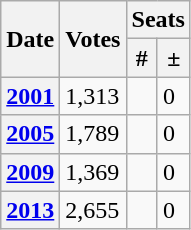<table class="wikitable">
<tr>
<th rowspan="2">Date</th>
<th rowspan="2">Votes</th>
<th colspan="2">Seats</th>
</tr>
<tr>
<th>#</th>
<th>±</th>
</tr>
<tr>
<th><a href='#'>2001</a></th>
<td>1,313</td>
<td></td>
<td> 0</td>
</tr>
<tr>
<th><a href='#'>2005</a></th>
<td>1,789</td>
<td></td>
<td> 0</td>
</tr>
<tr>
<th><a href='#'>2009</a></th>
<td>1,369</td>
<td></td>
<td> 0</td>
</tr>
<tr>
<th><a href='#'>2013</a></th>
<td>2,655</td>
<td></td>
<td> 0</td>
</tr>
</table>
